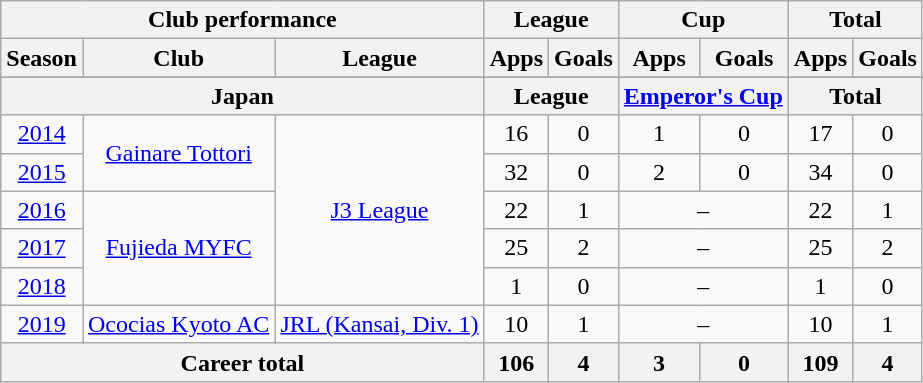<table class="wikitable" style="text-align:center">
<tr>
<th colspan=3>Club performance</th>
<th colspan=2>League</th>
<th colspan=2>Cup</th>
<th colspan=2>Total</th>
</tr>
<tr>
<th>Season</th>
<th>Club</th>
<th>League</th>
<th>Apps</th>
<th>Goals</th>
<th>Apps</th>
<th>Goals</th>
<th>Apps</th>
<th>Goals</th>
</tr>
<tr>
</tr>
<tr>
<th colspan=3>Japan</th>
<th colspan=2>League</th>
<th colspan=2><a href='#'>Emperor's Cup</a></th>
<th colspan=2>Total</th>
</tr>
<tr>
<td><a href='#'>2014</a></td>
<td rowspan="2"><a href='#'>Gainare Tottori</a></td>
<td rowspan="5"><a href='#'>J3 League</a></td>
<td>16</td>
<td>0</td>
<td>1</td>
<td>0</td>
<td>17</td>
<td>0</td>
</tr>
<tr>
<td><a href='#'>2015</a></td>
<td>32</td>
<td>0</td>
<td>2</td>
<td>0</td>
<td>34</td>
<td>0</td>
</tr>
<tr>
<td><a href='#'>2016</a></td>
<td rowspan="3"><a href='#'>Fujieda MYFC</a></td>
<td>22</td>
<td>1</td>
<td colspan="2">–</td>
<td>22</td>
<td>1</td>
</tr>
<tr>
<td><a href='#'>2017</a></td>
<td>25</td>
<td>2</td>
<td colspan="2">–</td>
<td>25</td>
<td>2</td>
</tr>
<tr>
<td><a href='#'>2018</a></td>
<td>1</td>
<td>0</td>
<td colspan="2">–</td>
<td>1</td>
<td>0</td>
</tr>
<tr>
<td><a href='#'>2019</a></td>
<td><a href='#'>Ococias Kyoto AC</a></td>
<td><a href='#'>JRL (Kansai, Div. 1)</a></td>
<td>10</td>
<td>1</td>
<td colspan="2">–</td>
<td>10</td>
<td>1</td>
</tr>
<tr>
<th colspan=3>Career total</th>
<th>106</th>
<th>4</th>
<th>3</th>
<th>0</th>
<th>109</th>
<th>4</th>
</tr>
</table>
